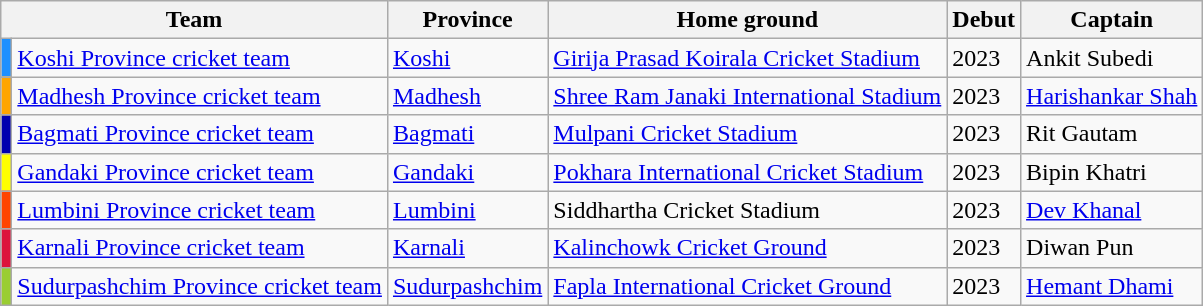<table class="wikitable">
<tr>
<th colspan="2">Team</th>
<th>Province</th>
<th>Home ground</th>
<th>Debut</th>
<th>Captain</th>
</tr>
<tr>
<td style="background:dodgerblue"></td>
<td><a href='#'>Koshi Province cricket team</a></td>
<td><a href='#'>Koshi</a></td>
<td><a href='#'>Girija Prasad Koirala Cricket Stadium</a></td>
<td>2023</td>
<td>Ankit Subedi</td>
</tr>
<tr>
<td style="background:orange"></td>
<td><a href='#'>Madhesh Province cricket team</a></td>
<td><a href='#'>Madhesh</a></td>
<td><a href='#'>Shree Ram Janaki International Stadium</a></td>
<td>2023</td>
<td><a href='#'>Harishankar Shah</a></td>
</tr>
<tr>
<td style="background:#0000AF"></td>
<td><a href='#'>Bagmati Province cricket team</a></td>
<td><a href='#'>Bagmati</a></td>
<td><a href='#'>Mulpani Cricket Stadium</a></td>
<td>2023</td>
<td>Rit Gautam</td>
</tr>
<tr>
<td style="background:yellow"></td>
<td><a href='#'>Gandaki Province cricket team</a></td>
<td><a href='#'>Gandaki</a></td>
<td><a href='#'>Pokhara International Cricket Stadium</a></td>
<td>2023</td>
<td>Bipin Khatri</td>
</tr>
<tr>
<td style="background:orangered"></td>
<td><a href='#'>Lumbini Province cricket team</a></td>
<td><a href='#'>Lumbini</a></td>
<td>Siddhartha Cricket Stadium</td>
<td>2023</td>
<td><a href='#'>Dev Khanal</a></td>
</tr>
<tr>
<td style="background:crimson"></td>
<td><a href='#'>Karnali Province cricket team</a></td>
<td><a href='#'>Karnali</a></td>
<td><a href='#'>Kalinchowk Cricket Ground</a></td>
<td>2023</td>
<td>Diwan Pun</td>
</tr>
<tr>
<td style="background:yellowgreen"></td>
<td><a href='#'>Sudurpashchim Province cricket team</a></td>
<td><a href='#'>Sudurpashchim</a></td>
<td><a href='#'>Fapla International Cricket Ground</a></td>
<td>2023</td>
<td><a href='#'>Hemant Dhami</a></td>
</tr>
</table>
